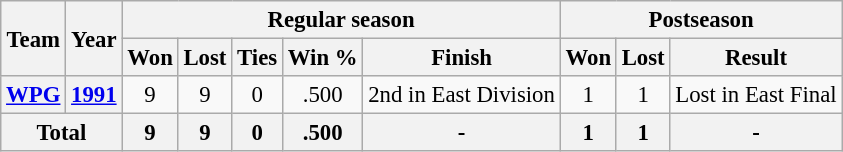<table class="wikitable" style="font-size: 95%; text-align:center;">
<tr>
<th rowspan="2">Team</th>
<th rowspan="2">Year</th>
<th colspan="5">Regular season</th>
<th colspan="5">Postseason</th>
</tr>
<tr>
<th>Won</th>
<th>Lost</th>
<th>Ties</th>
<th>Win %</th>
<th>Finish</th>
<th>Won</th>
<th>Lost</th>
<th>Result</th>
</tr>
<tr>
<th><a href='#'>WPG</a></th>
<th><a href='#'>1991</a></th>
<td>9</td>
<td>9</td>
<td>0</td>
<td>.500</td>
<td>2nd in East Division</td>
<td>1</td>
<td>1</td>
<td>Lost in East Final</td>
</tr>
<tr>
<th colspan="2">Total</th>
<th>9</th>
<th>9</th>
<th>0</th>
<th>.500</th>
<th>-</th>
<th>1</th>
<th>1</th>
<th>-</th>
</tr>
</table>
